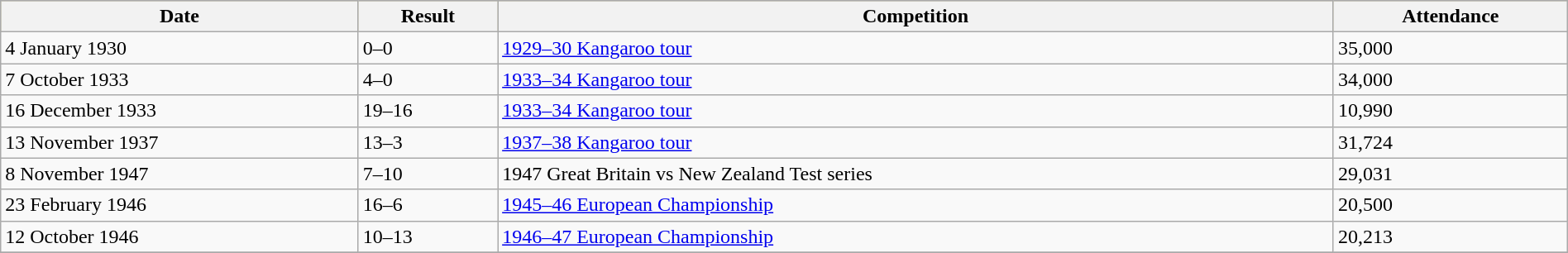<table class="wikitable" width=100%>
<tr bgcolor=#bdb76b>
<th>Date</th>
<th>Result</th>
<th>Competition</th>
<th>Attendance</th>
</tr>
<tr>
<td>4 January 1930</td>
<td> 0–0 </td>
<td><a href='#'>1929–30 Kangaroo tour</a></td>
<td>35,000</td>
</tr>
<tr>
<td>7 October 1933</td>
<td>  4–0 </td>
<td><a href='#'>1933–34 Kangaroo tour</a></td>
<td>34,000</td>
</tr>
<tr>
<td>16 December 1933</td>
<td>  19–16 </td>
<td><a href='#'>1933–34 Kangaroo tour</a></td>
<td>10,990</td>
</tr>
<tr>
<td>13 November 1937</td>
<td>  13–3 </td>
<td><a href='#'>1937–38 Kangaroo tour</a></td>
<td>31,724</td>
</tr>
<tr>
<td>8 November 1947</td>
<td>  7–10 </td>
<td>1947 Great Britain vs New Zealand Test series</td>
<td>29,031</td>
</tr>
<tr>
<td>23 February 1946</td>
<td> 16–6 </td>
<td><a href='#'>1945–46 European Championship</a></td>
<td>20,500</td>
</tr>
<tr>
<td>12 October 1946</td>
<td> 10–13 </td>
<td><a href='#'>1946–47 European Championship</a></td>
<td>20,213</td>
</tr>
<tr>
</tr>
</table>
